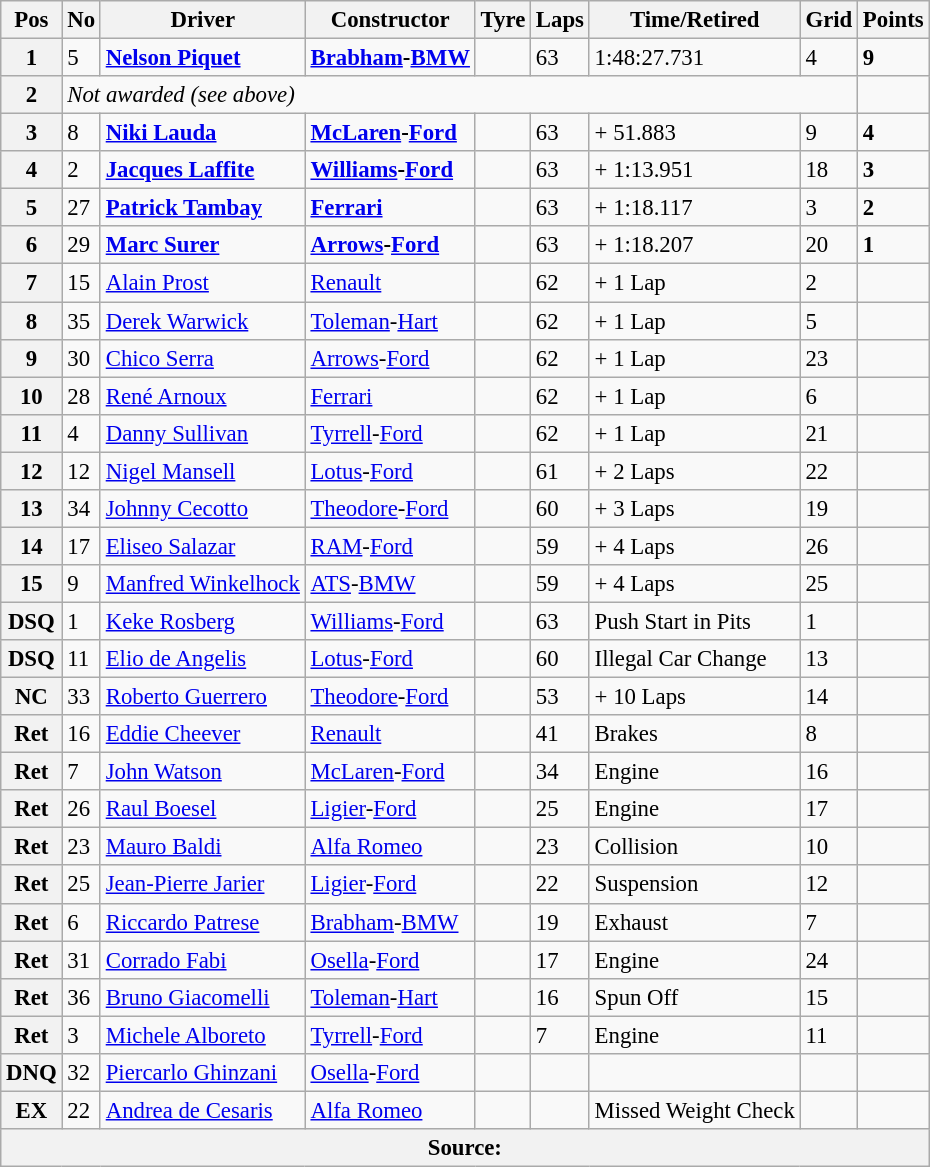<table class="wikitable" style="font-size:95%;">
<tr>
<th>Pos</th>
<th>No</th>
<th>Driver</th>
<th>Constructor</th>
<th>Tyre</th>
<th>Laps</th>
<th>Time/Retired</th>
<th>Grid</th>
<th>Points</th>
</tr>
<tr>
<th>1</th>
<td>5</td>
<td> <strong><a href='#'>Nelson Piquet</a></strong></td>
<td><strong><a href='#'>Brabham</a>-<a href='#'>BMW</a></strong></td>
<td></td>
<td>63</td>
<td>1:48:27.731</td>
<td>4</td>
<td><strong>9</strong></td>
</tr>
<tr>
<th align=center>2</th>
<td colspan=7><em>Not awarded (see above)</em></td>
<td></td>
</tr>
<tr>
<th>3</th>
<td>8</td>
<td> <strong><a href='#'>Niki Lauda</a></strong></td>
<td><strong><a href='#'>McLaren</a>-<a href='#'>Ford</a></strong></td>
<td></td>
<td>63</td>
<td>+ 51.883</td>
<td>9</td>
<td><strong>4</strong></td>
</tr>
<tr>
<th>4</th>
<td>2</td>
<td> <strong><a href='#'>Jacques Laffite</a></strong></td>
<td><strong><a href='#'>Williams</a>-<a href='#'>Ford</a></strong></td>
<td></td>
<td>63</td>
<td>+ 1:13.951</td>
<td>18</td>
<td><strong>3</strong></td>
</tr>
<tr>
<th>5</th>
<td>27</td>
<td> <strong><a href='#'>Patrick Tambay</a></strong></td>
<td><strong><a href='#'>Ferrari</a></strong></td>
<td></td>
<td>63</td>
<td>+ 1:18.117</td>
<td>3</td>
<td><strong>2</strong></td>
</tr>
<tr>
<th>6</th>
<td>29</td>
<td> <strong><a href='#'>Marc Surer</a></strong></td>
<td><strong><a href='#'>Arrows</a>-<a href='#'>Ford</a></strong></td>
<td></td>
<td>63</td>
<td>+ 1:18.207</td>
<td>20</td>
<td><strong>1</strong></td>
</tr>
<tr>
<th>7</th>
<td>15</td>
<td> <a href='#'>Alain Prost</a></td>
<td><a href='#'>Renault</a></td>
<td></td>
<td>62</td>
<td>+ 1 Lap</td>
<td>2</td>
<td> </td>
</tr>
<tr>
<th>8</th>
<td>35</td>
<td> <a href='#'>Derek Warwick</a></td>
<td><a href='#'>Toleman</a>-<a href='#'>Hart</a></td>
<td></td>
<td>62</td>
<td>+ 1 Lap</td>
<td>5</td>
<td> </td>
</tr>
<tr>
<th>9</th>
<td>30</td>
<td> <a href='#'>Chico Serra</a></td>
<td><a href='#'>Arrows</a>-<a href='#'>Ford</a></td>
<td></td>
<td>62</td>
<td>+ 1 Lap</td>
<td>23</td>
<td> </td>
</tr>
<tr>
<th>10</th>
<td>28</td>
<td> <a href='#'>René Arnoux</a></td>
<td><a href='#'>Ferrari</a></td>
<td></td>
<td>62</td>
<td>+ 1 Lap</td>
<td>6</td>
<td> </td>
</tr>
<tr>
<th>11</th>
<td>4</td>
<td> <a href='#'>Danny Sullivan</a></td>
<td><a href='#'>Tyrrell</a>-<a href='#'>Ford</a></td>
<td></td>
<td>62</td>
<td>+ 1 Lap</td>
<td>21</td>
<td> </td>
</tr>
<tr>
<th>12</th>
<td>12</td>
<td> <a href='#'>Nigel Mansell</a></td>
<td><a href='#'>Lotus</a>-<a href='#'>Ford</a></td>
<td></td>
<td>61</td>
<td>+ 2 Laps</td>
<td>22</td>
<td> </td>
</tr>
<tr>
<th>13</th>
<td>34</td>
<td> <a href='#'>Johnny Cecotto</a></td>
<td><a href='#'>Theodore</a>-<a href='#'>Ford</a></td>
<td></td>
<td>60</td>
<td>+ 3 Laps</td>
<td>19</td>
<td> </td>
</tr>
<tr>
<th>14</th>
<td>17</td>
<td> <a href='#'>Eliseo Salazar</a></td>
<td><a href='#'>RAM</a>-<a href='#'>Ford</a></td>
<td></td>
<td>59</td>
<td>+ 4 Laps</td>
<td>26</td>
<td> </td>
</tr>
<tr>
<th>15</th>
<td>9</td>
<td> <a href='#'>Manfred Winkelhock</a></td>
<td><a href='#'>ATS</a>-<a href='#'>BMW</a></td>
<td></td>
<td>59</td>
<td>+ 4 Laps</td>
<td>25</td>
<td> </td>
</tr>
<tr>
<th>DSQ</th>
<td>1</td>
<td> <a href='#'>Keke Rosberg</a></td>
<td><a href='#'>Williams</a>-<a href='#'>Ford</a></td>
<td></td>
<td>63</td>
<td>Push Start in Pits</td>
<td>1</td>
<td> </td>
</tr>
<tr>
<th>DSQ</th>
<td>11</td>
<td> <a href='#'>Elio de Angelis</a></td>
<td><a href='#'>Lotus</a>-<a href='#'>Ford</a></td>
<td></td>
<td>60</td>
<td>Illegal Car Change</td>
<td>13</td>
<td> </td>
</tr>
<tr>
<th>NC</th>
<td>33</td>
<td> <a href='#'>Roberto Guerrero</a></td>
<td><a href='#'>Theodore</a>-<a href='#'>Ford</a></td>
<td></td>
<td>53</td>
<td>+ 10 Laps</td>
<td>14</td>
<td> </td>
</tr>
<tr>
<th>Ret</th>
<td>16</td>
<td> <a href='#'>Eddie Cheever</a></td>
<td><a href='#'>Renault</a></td>
<td></td>
<td>41</td>
<td>Brakes</td>
<td>8</td>
<td> </td>
</tr>
<tr>
<th>Ret</th>
<td>7</td>
<td> <a href='#'>John Watson</a></td>
<td><a href='#'>McLaren</a>-<a href='#'>Ford</a></td>
<td></td>
<td>34</td>
<td>Engine</td>
<td>16</td>
<td> </td>
</tr>
<tr>
<th>Ret</th>
<td>26</td>
<td> <a href='#'>Raul Boesel</a></td>
<td><a href='#'>Ligier</a>-<a href='#'>Ford</a></td>
<td></td>
<td>25</td>
<td>Engine</td>
<td>17</td>
<td> </td>
</tr>
<tr>
<th>Ret</th>
<td>23</td>
<td> <a href='#'>Mauro Baldi</a></td>
<td><a href='#'>Alfa Romeo</a></td>
<td></td>
<td>23</td>
<td>Collision</td>
<td>10</td>
<td> </td>
</tr>
<tr>
<th>Ret</th>
<td>25</td>
<td> <a href='#'>Jean-Pierre Jarier</a></td>
<td><a href='#'>Ligier</a>-<a href='#'>Ford</a></td>
<td></td>
<td>22</td>
<td>Suspension</td>
<td>12</td>
<td> </td>
</tr>
<tr>
<th>Ret</th>
<td>6</td>
<td> <a href='#'>Riccardo Patrese</a></td>
<td><a href='#'>Brabham</a>-<a href='#'>BMW</a></td>
<td></td>
<td>19</td>
<td>Exhaust</td>
<td>7</td>
<td> </td>
</tr>
<tr>
<th>Ret</th>
<td>31</td>
<td> <a href='#'>Corrado Fabi</a></td>
<td><a href='#'>Osella</a>-<a href='#'>Ford</a></td>
<td></td>
<td>17</td>
<td>Engine</td>
<td>24</td>
<td> </td>
</tr>
<tr>
<th>Ret</th>
<td>36</td>
<td> <a href='#'>Bruno Giacomelli</a></td>
<td><a href='#'>Toleman</a>-<a href='#'>Hart</a></td>
<td></td>
<td>16</td>
<td>Spun Off</td>
<td>15</td>
<td> </td>
</tr>
<tr>
<th>Ret</th>
<td>3</td>
<td> <a href='#'>Michele Alboreto</a></td>
<td><a href='#'>Tyrrell</a>-<a href='#'>Ford</a></td>
<td></td>
<td>7</td>
<td>Engine</td>
<td>11</td>
<td> </td>
</tr>
<tr>
<th>DNQ</th>
<td>32</td>
<td> <a href='#'>Piercarlo Ghinzani</a></td>
<td><a href='#'>Osella</a>-<a href='#'>Ford</a></td>
<td></td>
<td> </td>
<td> </td>
<td> </td>
<td> </td>
</tr>
<tr>
<th>EX</th>
<td>22</td>
<td> <a href='#'>Andrea de Cesaris</a></td>
<td><a href='#'>Alfa Romeo</a></td>
<td></td>
<td> </td>
<td>Missed Weight Check</td>
<td></td>
<td> </td>
</tr>
<tr>
<th colspan="9" style="text-align: center">Source: </th>
</tr>
</table>
